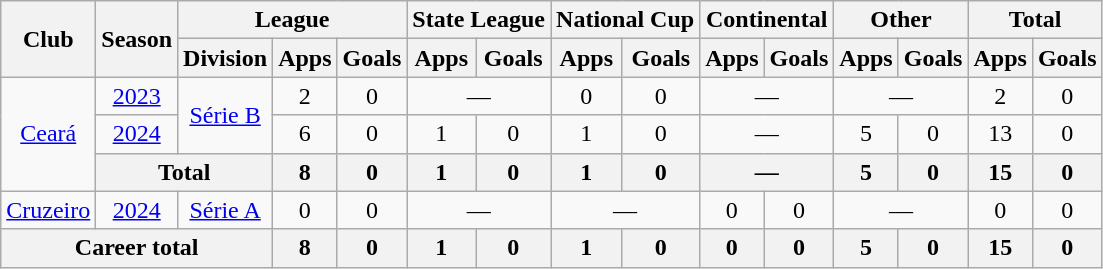<table class="wikitable" style="text-align:center">
<tr>
<th rowspan="2">Club</th>
<th rowspan="2">Season</th>
<th colspan="3">League</th>
<th colspan="2">State League</th>
<th colspan="2">National Cup</th>
<th colspan="2">Continental</th>
<th colspan="2">Other</th>
<th colspan="2">Total</th>
</tr>
<tr>
<th>Division</th>
<th>Apps</th>
<th>Goals</th>
<th>Apps</th>
<th>Goals</th>
<th>Apps</th>
<th>Goals</th>
<th>Apps</th>
<th>Goals</th>
<th>Apps</th>
<th>Goals</th>
<th>Apps</th>
<th>Goals</th>
</tr>
<tr>
<td rowspan="3"><a href='#'>Ceará</a></td>
<td><a href='#'>2023</a></td>
<td rowspan="2"><a href='#'>Série B</a></td>
<td>2</td>
<td>0</td>
<td colspan="2">—</td>
<td>0</td>
<td>0</td>
<td colspan="2">—</td>
<td colspan="2">—</td>
<td>2</td>
<td>0</td>
</tr>
<tr>
<td><a href='#'>2024</a></td>
<td>6</td>
<td>0</td>
<td>1</td>
<td>0</td>
<td>1</td>
<td>0</td>
<td colspan="2">—</td>
<td>5</td>
<td>0</td>
<td>13</td>
<td>0</td>
</tr>
<tr>
<th colspan="2">Total</th>
<th>8</th>
<th>0</th>
<th>1</th>
<th>0</th>
<th>1</th>
<th>0</th>
<th colspan="2">—</th>
<th>5</th>
<th>0</th>
<th>15</th>
<th>0</th>
</tr>
<tr>
<td><a href='#'>Cruzeiro</a></td>
<td><a href='#'>2024</a></td>
<td><a href='#'>Série A</a></td>
<td>0</td>
<td>0</td>
<td colspan="2">—</td>
<td colspan="2">—</td>
<td>0</td>
<td>0</td>
<td colspan="2">—</td>
<td>0</td>
<td>0</td>
</tr>
<tr>
<th colspan="3">Career total</th>
<th>8</th>
<th>0</th>
<th>1</th>
<th>0</th>
<th>1</th>
<th>0</th>
<th>0</th>
<th>0</th>
<th>5</th>
<th>0</th>
<th>15</th>
<th>0</th>
</tr>
</table>
